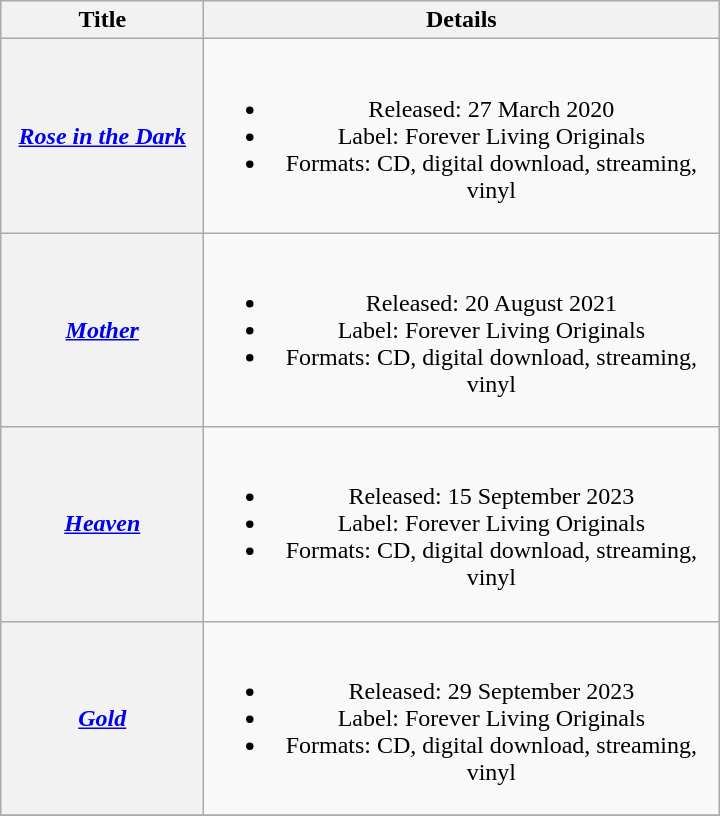<table class="wikitable plainrowheaders" style="text-align:center;">
<tr>
<th scope="col" style="width:8em;">Title</th>
<th scope="col" style="width:21em;">Details</th>
</tr>
<tr>
<th scope="row"><em><a href='#'>Rose in the Dark</a></em></th>
<td><br><ul><li>Released: 27 March 2020</li><li>Label: Forever Living Originals</li><li>Formats: CD, digital download, streaming, vinyl</li></ul></td>
</tr>
<tr>
<th scope="row"><em><a href='#'>Mother</a></em></th>
<td><br><ul><li>Released: 20 August 2021</li><li>Label: Forever Living Originals</li><li>Formats: CD, digital download, streaming, vinyl</li></ul></td>
</tr>
<tr>
<th scope="row"><em><a href='#'>Heaven</a></em></th>
<td><br><ul><li>Released: 15 September 2023</li><li>Label: Forever Living Originals</li><li>Formats: CD, digital download, streaming, vinyl</li></ul></td>
</tr>
<tr>
<th scope="row"><em><a href='#'>Gold</a></em></th>
<td><br><ul><li>Released: 29 September 2023</li><li>Label: Forever Living Originals</li><li>Formats: CD, digital download, streaming, vinyl</li></ul></td>
</tr>
<tr>
</tr>
</table>
